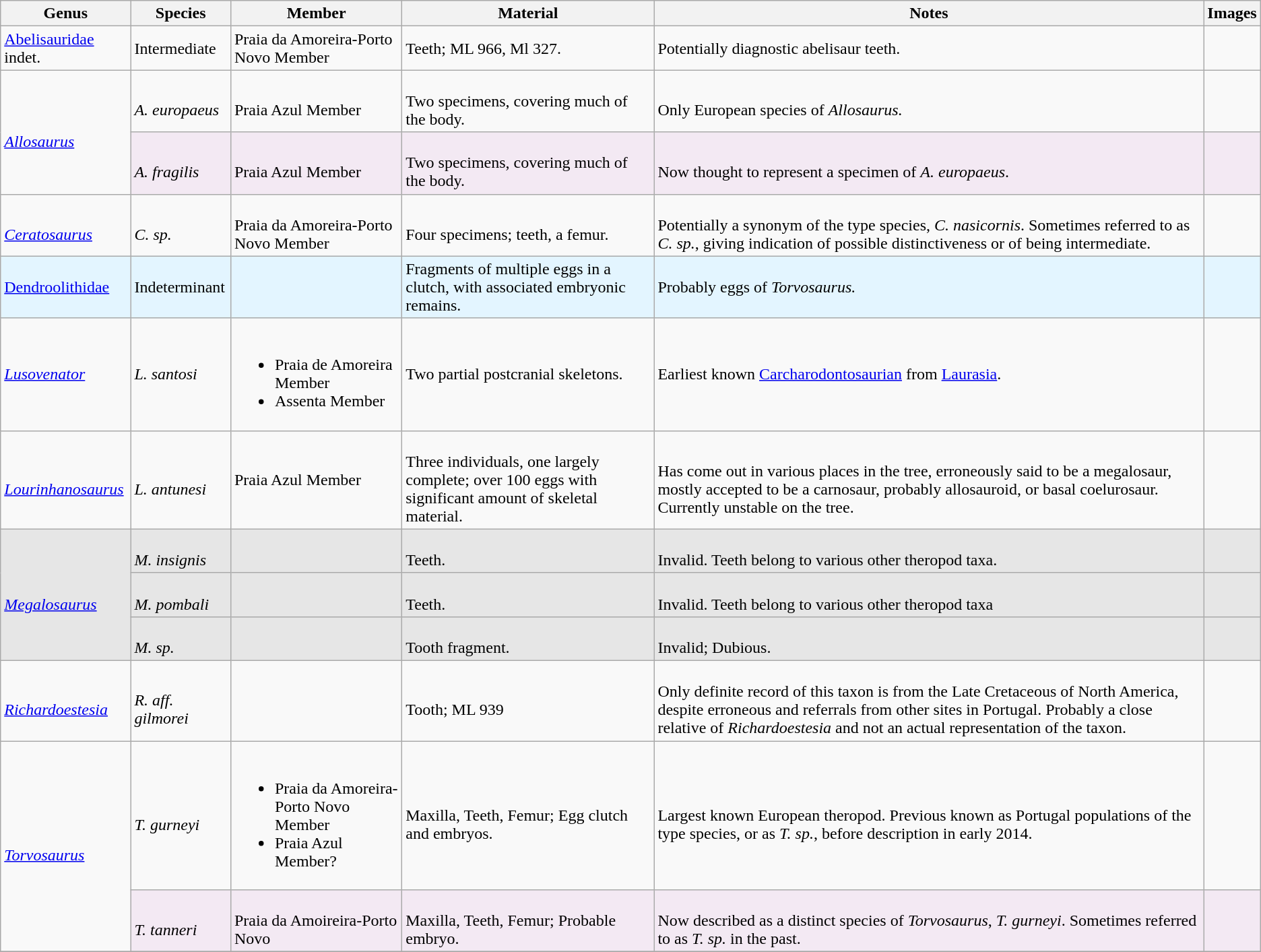<table class="wikitable" align="center">
<tr>
<th>Genus</th>
<th>Species</th>
<th>Member</th>
<th>Material</th>
<th>Notes</th>
<th>Images</th>
</tr>
<tr>
<td><a href='#'>Abelisauridae</a> indet.</td>
<td>Intermediate</td>
<td>Praia da Amoreira-Porto Novo Member</td>
<td>Teeth; ML 966, Ml 327.</td>
<td>Potentially diagnostic abelisaur teeth.</td>
<td></td>
</tr>
<tr>
<td rowspan =2><br><em><a href='#'>Allosaurus</a></em></td>
<td><br><em>A. europaeus</em></td>
<td><br>Praia Azul Member</td>
<td><br>Two specimens, covering much of the body.</td>
<td><br>Only European species of <em>Allosaurus.</em></td>
<td></td>
</tr>
<tr>
<td style="background:#f3e9f3;"><br><em>A. fragilis</em></td>
<td style="background:#f3e9f3;"><br>Praia Azul Member</td>
<td style="background:#f3e9f3;"><br>Two specimens, covering much of the body.</td>
<td style="background:#f3e9f3;"><br>Now thought to represent a specimen of <em>A. europaeus</em>.</td>
<td style="background:#f3e9f3;"></td>
</tr>
<tr>
<td><br><em><a href='#'>Ceratosaurus</a></em></td>
<td><br><em>C. sp.</em></td>
<td><br>Praia da Amoreira-Porto Novo Member</td>
<td><br>Four specimens; teeth, a femur.</td>
<td><br>Potentially a synonym of the type species, <em>C. nasicornis</em>. Sometimes referred to as <em>C. sp.</em>, giving indication of possible distinctiveness or of being intermediate.</td>
<td><br></td>
</tr>
<tr>
<td style="background:#E3F5FF;"><a href='#'>Dendroolithidae</a></td>
<td style="background:#E3F5FF;">Indeterminant</td>
<td style="background:#E3F5FF;"></td>
<td style="background:#E3F5FF;">Fragments of multiple eggs in a clutch, with associated embryonic remains.</td>
<td style="background:#E3F5FF;">Probably eggs of <em>Torvosaurus.</em></td>
<td style="background:#E3F5FF;"></td>
</tr>
<tr>
<td><em><a href='#'>Lusovenator</a></em></td>
<td><em>L. santosi</em></td>
<td><br><ul><li>Praia de Amoreira Member</li><li>Assenta Member</li></ul></td>
<td>Two partial postcranial skeletons.</td>
<td>Earliest known <a href='#'>Carcharodontosaurian</a> from <a href='#'>Laurasia</a>.</td>
<td></td>
</tr>
<tr>
<td><br><em><a href='#'>Lourinhanosaurus</a></em></td>
<td><br><em>L. antunesi</em></td>
<td>Praia Azul Member</td>
<td><br>Three individuals, one largely complete; over 100 eggs with significant amount of skeletal material.</td>
<td><br>Has come out in various places in the tree, erroneously said to be a megalosaur, mostly accepted to be a carnosaur, probably allosauroid, or basal coelurosaur. Currently unstable on the tree.</td>
<td><br>
</td>
</tr>
<tr>
<td rowspan=3 style="background:#E6E6E6;"><br><em><a href='#'>Megalosaurus</a></em></td>
<td style="background:#E6E6E6;"><br><em>M. insignis</em></td>
<td style="background:#E6E6E6;"></td>
<td style="background:#E6E6E6;"><br>Teeth.</td>
<td style="background:#E6E6E6;"><br>Invalid. Teeth belong to various other theropod taxa.</td>
<td style="background:#E6E6E6;"></td>
</tr>
<tr>
<td style="background:#E6E6E6;"><br><em>M. pombali</em></td>
<td style="background:#E6E6E6;"></td>
<td style="background:#E6E6E6;"><br>Teeth.</td>
<td style="background:#E6E6E6;"><br>Invalid. Teeth belong to various other theropod taxa</td>
<td style="background:#E6E6E6;"></td>
</tr>
<tr>
<td style="background:#E6E6E6;"><br><em>M. sp.</em></td>
<td style="background:#E6E6E6;"></td>
<td style="background:#E6E6E6;"><br>Tooth fragment.</td>
<td style="background:#E6E6E6;"><br>Invalid; Dubious.</td>
<td style="background:#E6E6E6;"></td>
</tr>
<tr>
<td><br><em><a href='#'>Richardoestesia</a></em></td>
<td><br><em>R. aff. gilmorei</em></td>
<td></td>
<td><br>Tooth; ML 939</td>
<td><br>Only definite record of this taxon is from the Late Cretaceous of North America, despite erroneous and referrals from other sites in Portugal. Probably a close relative of <em>Richardoestesia</em> and not an actual representation of the taxon.</td>
<td></td>
</tr>
<tr>
<td rowspan =2><br><em><a href='#'>Torvosaurus</a></em></td>
<td><br><em>T. gurneyi</em></td>
<td><br><ul><li>Praia da Amoreira-Porto Novo Member</li><li>Praia Azul Member?</li></ul></td>
<td><br>Maxilla, Teeth, Femur; Egg clutch and embryos.</td>
<td><br>Largest known European theropod. Previous known as Portugal populations of the type species, or as <em>T. sp.</em>, before description in early 2014.</td>
<td><br></td>
</tr>
<tr>
<td style="background:#f3e9f3;"><br><em>T. tanneri</em></td>
<td style="background:#f3e9f3;"><br>Praia da Amoireira-Porto Novo</td>
<td style="background:#f3e9f3;"><br>Maxilla, Teeth, Femur; Probable embryo.</td>
<td style="background:#f3e9f3;"><br>Now described as a distinct species of <em>Torvosaurus</em>, <em>T. gurneyi</em>. Sometimes referred to as <em>T. sp.</em> in the past.</td>
<td style="background:#f3e9f3;"></td>
</tr>
<tr>
</tr>
</table>
